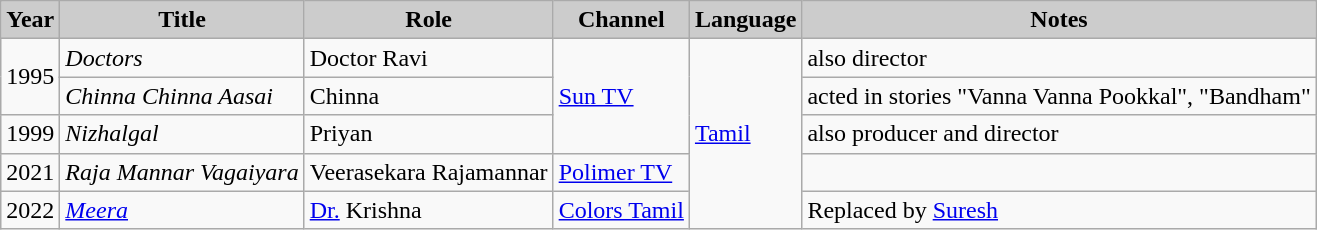<table class="wikitable">
<tr>
<th style="background:#ccc;">Year</th>
<th style="background:#ccc;">Title</th>
<th style="background:#ccc;">Role</th>
<th style="background:#ccc;">Channel</th>
<th style="background:#ccc;">Language</th>
<th style="background:#ccc;">Notes</th>
</tr>
<tr>
<td rowspan=2>1995</td>
<td><em>Doctors</em></td>
<td>Doctor Ravi</td>
<td rowspan="3"><a href='#'>Sun TV</a></td>
<td rowspan="5"><a href='#'>Tamil</a></td>
<td>also director</td>
</tr>
<tr>
<td><em>Chinna Chinna Aasai</em></td>
<td>Chinna</td>
<td>acted in stories "Vanna Vanna Pookkal", "Bandham"</td>
</tr>
<tr>
<td>1999</td>
<td><em>Nizhalgal</em></td>
<td>Priyan</td>
<td>also producer and director</td>
</tr>
<tr>
<td>2021</td>
<td><em>Raja Mannar Vagaiyara</em></td>
<td>Veerasekara Rajamannar</td>
<td><a href='#'>Polimer TV</a></td>
<td></td>
</tr>
<tr>
<td>2022</td>
<td><em><a href='#'>Meera</a></em></td>
<td><a href='#'>Dr.</a> Krishna</td>
<td><a href='#'>Colors Tamil</a></td>
<td>Replaced by <a href='#'>Suresh</a></td>
</tr>
</table>
